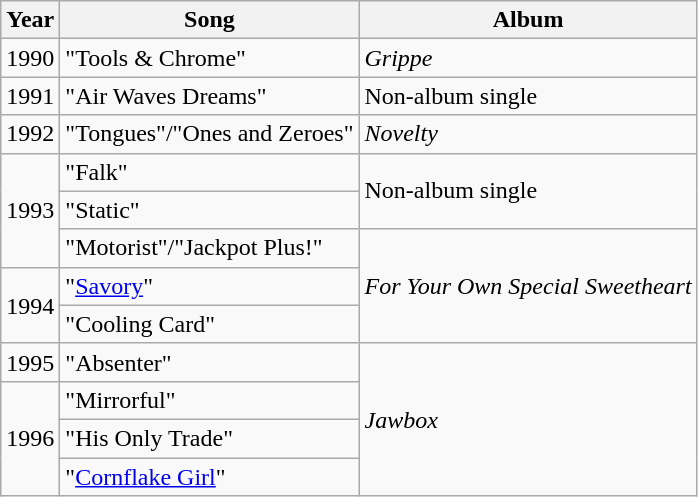<table class="wikitable">
<tr>
<th>Year</th>
<th>Song</th>
<th>Album</th>
</tr>
<tr>
<td>1990</td>
<td>"Tools & Chrome"</td>
<td><em>Grippe</em></td>
</tr>
<tr>
<td>1991</td>
<td>"Air Waves Dreams" </td>
<td>Non-album single</td>
</tr>
<tr>
<td>1992</td>
<td>"Tongues"/"Ones and Zeroes"</td>
<td><em>Novelty</em></td>
</tr>
<tr>
<td rowspan="3">1993</td>
<td>"Falk" </td>
<td rowspan="2">Non-album single</td>
</tr>
<tr>
<td>"Static" </td>
</tr>
<tr>
<td>"Motorist"/"Jackpot Plus!"</td>
<td rowspan="3"><em>For Your Own Special Sweetheart</em></td>
</tr>
<tr>
<td rowspan="2">1994</td>
<td>"<a href='#'>Savory</a>"</td>
</tr>
<tr>
<td>"Cooling Card"</td>
</tr>
<tr>
<td>1995</td>
<td>"Absenter"</td>
<td rowspan="4"><em>Jawbox</em></td>
</tr>
<tr>
<td rowspan="3">1996</td>
<td>"Mirrorful"</td>
</tr>
<tr>
<td>"His Only Trade"</td>
</tr>
<tr>
<td>"<a href='#'>Cornflake Girl</a>" </td>
</tr>
</table>
